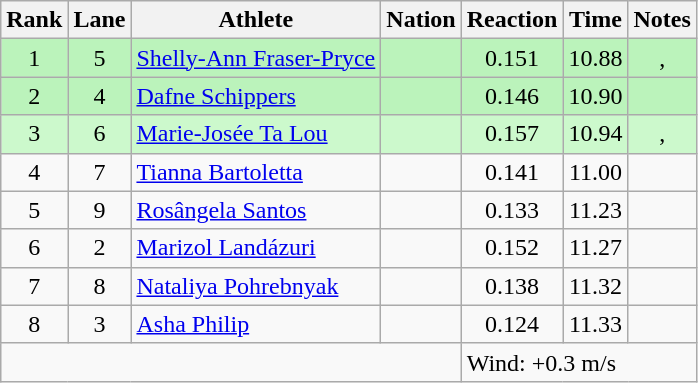<table class="wikitable sortable" style="text-align:center">
<tr>
<th>Rank</th>
<th>Lane</th>
<th>Athlete</th>
<th>Nation</th>
<th>Reaction</th>
<th>Time</th>
<th>Notes</th>
</tr>
<tr style="background:#bbf3bb;">
<td>1</td>
<td>5</td>
<td align=left><a href='#'>Shelly-Ann Fraser-Pryce</a></td>
<td align=left></td>
<td>0.151</td>
<td>10.88</td>
<td>, </td>
</tr>
<tr style="background:#bbf3bb;">
<td>2</td>
<td>4</td>
<td align=left><a href='#'>Dafne Schippers</a></td>
<td align=left></td>
<td>0.146</td>
<td>10.90</td>
<td></td>
</tr>
<tr style="background:#ccf9cc;">
<td>3</td>
<td>6</td>
<td align=left><a href='#'>Marie-Josée Ta Lou</a></td>
<td align=left></td>
<td>0.157</td>
<td>10.94</td>
<td>, </td>
</tr>
<tr style=>
<td>4</td>
<td>7</td>
<td align=left><a href='#'>Tianna Bartoletta</a></td>
<td align=left></td>
<td>0.141</td>
<td>11.00</td>
<td></td>
</tr>
<tr style=>
<td>5</td>
<td>9</td>
<td align=left><a href='#'>Rosângela Santos</a></td>
<td align=left></td>
<td>0.133</td>
<td>11.23</td>
<td></td>
</tr>
<tr style=>
<td>6</td>
<td>2</td>
<td align=left><a href='#'>Marizol Landázuri</a></td>
<td align=left></td>
<td>0.152</td>
<td>11.27</td>
<td></td>
</tr>
<tr style=>
<td>7</td>
<td>8</td>
<td align=left><a href='#'>Nataliya Pohrebnyak</a></td>
<td align=left></td>
<td>0.138</td>
<td>11.32</td>
<td></td>
</tr>
<tr style=>
<td>8</td>
<td>3</td>
<td align=left><a href='#'>Asha Philip</a></td>
<td align=left></td>
<td>0.124</td>
<td>11.33</td>
<td></td>
</tr>
<tr class="sortbottom">
<td colspan=4></td>
<td colspan="3" style="text-align:left;">Wind: +0.3 m/s</td>
</tr>
</table>
